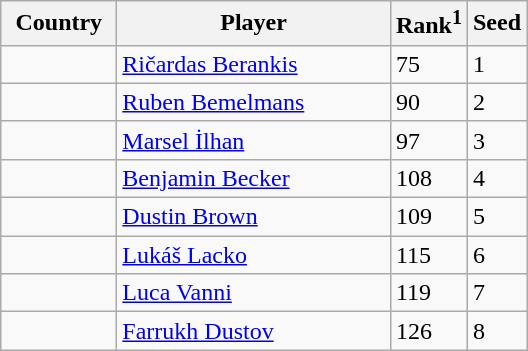<table class="sortable wikitable">
<tr>
<th width="70">Country</th>
<th width="175">Player</th>
<th>Rank<sup>1</sup></th>
<th>Seed</th>
</tr>
<tr>
<td></td>
<td><a href='#'>Ričardas Berankis</a></td>
<td>75</td>
<td>1</td>
</tr>
<tr>
<td></td>
<td><a href='#'>Ruben Bemelmans</a></td>
<td>90</td>
<td>2</td>
</tr>
<tr>
<td></td>
<td><a href='#'>Marsel İlhan</a></td>
<td>97</td>
<td>3</td>
</tr>
<tr>
<td></td>
<td><a href='#'>Benjamin Becker</a></td>
<td>108</td>
<td>4</td>
</tr>
<tr>
<td></td>
<td><a href='#'>Dustin Brown</a></td>
<td>109</td>
<td>5</td>
</tr>
<tr>
<td></td>
<td><a href='#'>Lukáš Lacko</a></td>
<td>115</td>
<td>6</td>
</tr>
<tr>
<td></td>
<td><a href='#'>Luca Vanni</a></td>
<td>119</td>
<td>7</td>
</tr>
<tr>
<td></td>
<td><a href='#'>Farrukh Dustov</a></td>
<td>126</td>
<td>8</td>
</tr>
</table>
